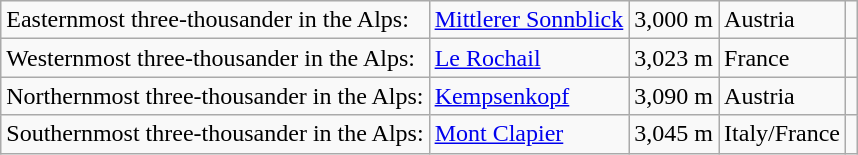<table class="wikitable">
<tr>
<td>Easternmost three-thousander in the Alps:</td>
<td><a href='#'>Mittlerer Sonnblick</a></td>
<td>3,000 m</td>
<td>Austria</td>
<td></td>
</tr>
<tr>
<td>Westernmost three-thousander in the Alps:</td>
<td><a href='#'>Le Rochail</a></td>
<td>3,023 m</td>
<td>France</td>
<td></td>
</tr>
<tr>
<td>Northernmost three-thousander in the Alps:</td>
<td><a href='#'>Kempsenkopf</a></td>
<td>3,090 m</td>
<td>Austria</td>
<td></td>
</tr>
<tr>
<td>Southernmost three-thousander in the Alps:</td>
<td><a href='#'>Mont Clapier</a></td>
<td>3,045 m</td>
<td>Italy/France</td>
<td></td>
</tr>
</table>
